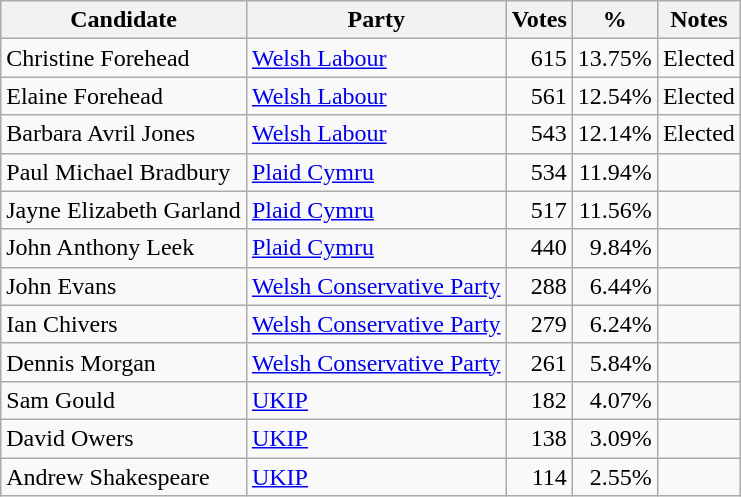<table class=wikitable style=text-align:right>
<tr>
<th>Candidate</th>
<th>Party</th>
<th>Votes</th>
<th>%</th>
<th>Notes</th>
</tr>
<tr>
<td align=left>Christine Forehead</td>
<td align=left><a href='#'>Welsh Labour</a></td>
<td>615</td>
<td>13.75%</td>
<td align=left>Elected</td>
</tr>
<tr>
<td align=left>Elaine Forehead</td>
<td align=left><a href='#'>Welsh Labour</a></td>
<td>561</td>
<td>12.54%</td>
<td align=left>Elected</td>
</tr>
<tr>
<td align=left>Barbara Avril Jones</td>
<td align=left><a href='#'>Welsh Labour</a></td>
<td>543</td>
<td>12.14%</td>
<td align=left>Elected</td>
</tr>
<tr>
<td align=left>Paul Michael Bradbury</td>
<td align=left><a href='#'>Plaid Cymru</a></td>
<td>534</td>
<td>11.94%</td>
<td></td>
</tr>
<tr>
<td align=left>Jayne Elizabeth Garland</td>
<td align=left><a href='#'>Plaid Cymru</a></td>
<td>517</td>
<td>11.56%</td>
<td></td>
</tr>
<tr>
<td align=left>John Anthony Leek</td>
<td align=left><a href='#'>Plaid Cymru</a></td>
<td>440</td>
<td>9.84%</td>
<td></td>
</tr>
<tr>
<td align=left>John Evans</td>
<td align=left><a href='#'>Welsh Conservative Party</a></td>
<td>288</td>
<td>6.44%</td>
<td></td>
</tr>
<tr>
<td align=left>Ian Chivers</td>
<td align=left><a href='#'>Welsh Conservative Party</a></td>
<td>279</td>
<td>6.24%</td>
<td></td>
</tr>
<tr>
<td align=left>Dennis Morgan</td>
<td align=left><a href='#'>Welsh Conservative Party</a></td>
<td>261</td>
<td>5.84%</td>
<td></td>
</tr>
<tr>
<td align=left>Sam Gould</td>
<td align=left><a href='#'>UKIP</a></td>
<td>182</td>
<td>4.07%</td>
<td></td>
</tr>
<tr>
<td align=left>David Owers</td>
<td align=left><a href='#'>UKIP</a></td>
<td>138</td>
<td>3.09%</td>
<td></td>
</tr>
<tr>
<td align=left>Andrew Shakespeare</td>
<td align=left><a href='#'>UKIP</a></td>
<td>114</td>
<td>2.55%</td>
<td></td>
</tr>
</table>
